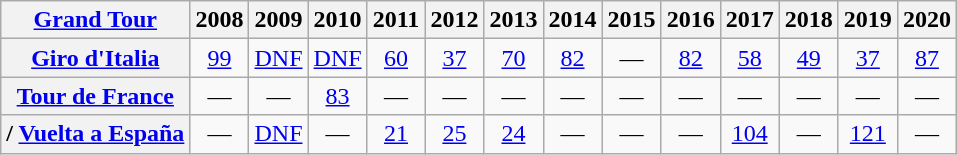<table class="wikitable plainrowheaders">
<tr>
<th scope="col"><a href='#'>Grand Tour</a></th>
<th scope="col">2008</th>
<th scope="col">2009</th>
<th scope="col">2010</th>
<th scope="col">2011</th>
<th scope="col">2012</th>
<th scope="col">2013</th>
<th scope="col">2014</th>
<th scope="col">2015</th>
<th scope="col">2016</th>
<th scope="col">2017</th>
<th scope="col">2018</th>
<th scope="col">2019</th>
<th scope="col">2020</th>
</tr>
<tr style="text-align:center;">
<th scope="row"> <a href='#'>Giro d'Italia</a></th>
<td><a href='#'>99</a></td>
<td><a href='#'>DNF</a></td>
<td><a href='#'>DNF</a></td>
<td><a href='#'>60</a></td>
<td><a href='#'>37</a></td>
<td><a href='#'>70</a></td>
<td><a href='#'>82</a></td>
<td>—</td>
<td><a href='#'>82</a></td>
<td><a href='#'>58</a></td>
<td><a href='#'>49</a></td>
<td><a href='#'>37</a></td>
<td><a href='#'>87</a></td>
</tr>
<tr style="text-align:center;">
<th scope="row"> <a href='#'>Tour de France</a></th>
<td>—</td>
<td>—</td>
<td><a href='#'>83</a></td>
<td>—</td>
<td>—</td>
<td>—</td>
<td>—</td>
<td>—</td>
<td>—</td>
<td>—</td>
<td>—</td>
<td>—</td>
<td>—</td>
</tr>
<tr style="text-align:center;">
<th scope="row">/ <a href='#'>Vuelta a España</a></th>
<td>—</td>
<td><a href='#'>DNF</a></td>
<td>—</td>
<td><a href='#'>21</a></td>
<td><a href='#'>25</a></td>
<td><a href='#'>24</a></td>
<td>—</td>
<td>—</td>
<td>—</td>
<td><a href='#'>104</a></td>
<td>—</td>
<td><a href='#'>121</a></td>
<td>—</td>
</tr>
</table>
